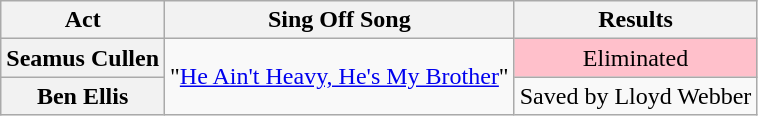<table class="wikitable plainrowheaders" style="text-align:center;">
<tr>
<th scope="col">Act</th>
<th scope="col">Sing Off Song</th>
<th scope="col">Results</th>
</tr>
<tr>
<th scope="row">Seamus Cullen</th>
<td rowspan="2">"<a href='#'>He Ain't Heavy, He's My Brother</a>"</td>
<td style="background:pink;">Eliminated</td>
</tr>
<tr>
<th scope="row">Ben Ellis</th>
<td>Saved by Lloyd Webber</td>
</tr>
</table>
